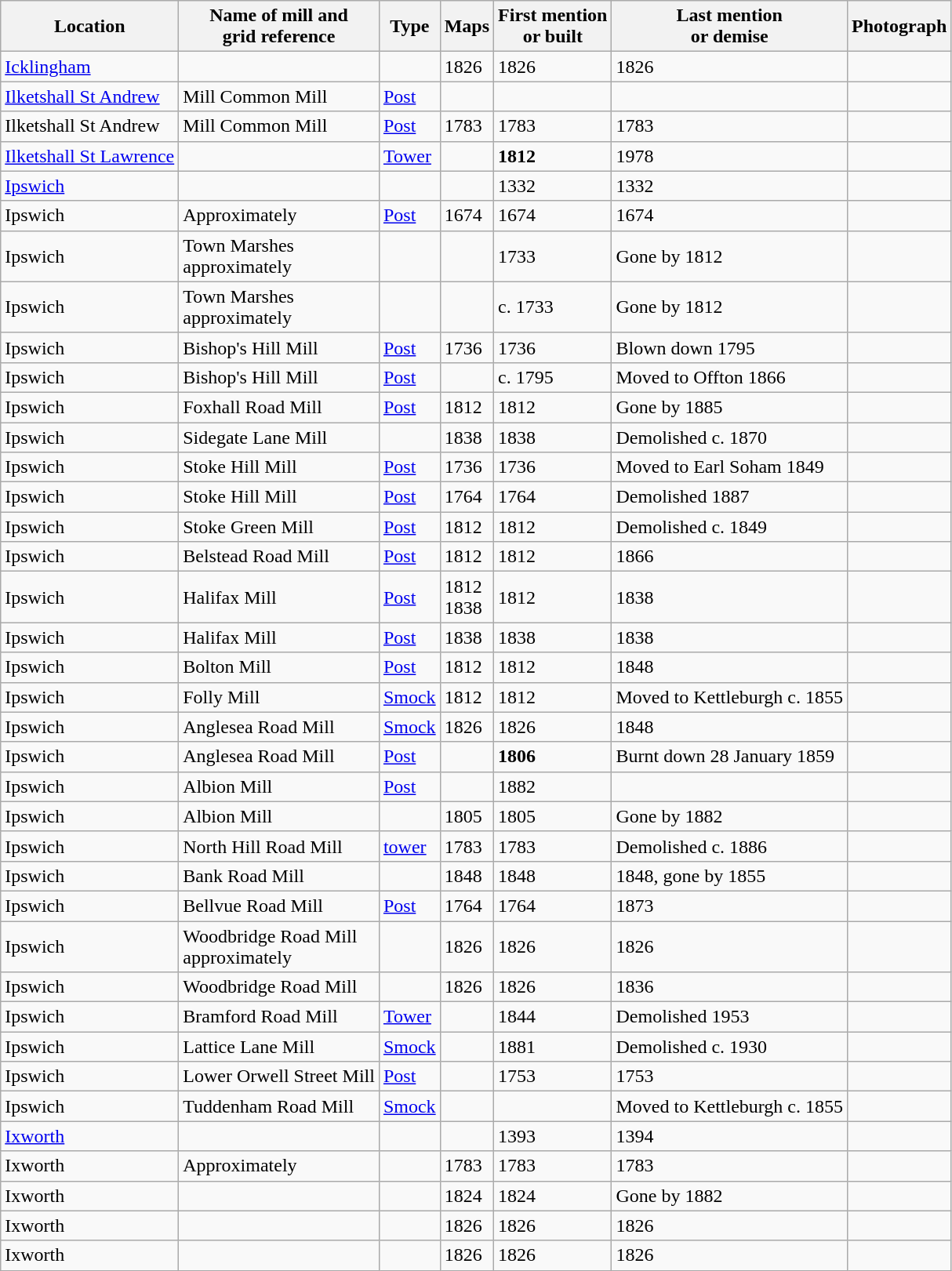<table class="wikitable">
<tr>
<th>Location</th>
<th>Name of mill and<br>grid reference</th>
<th>Type</th>
<th>Maps</th>
<th>First mention<br>or built</th>
<th>Last mention<br> or demise</th>
<th>Photograph</th>
</tr>
<tr>
<td><a href='#'>Icklingham</a></td>
<td></td>
<td></td>
<td>1826</td>
<td>1826</td>
<td>1826</td>
<td></td>
</tr>
<tr>
<td><a href='#'>Ilketshall St Andrew</a></td>
<td>Mill Common Mill<br></td>
<td><a href='#'>Post</a></td>
<td></td>
<td></td>
<td></td>
<td></td>
</tr>
<tr>
<td>Ilketshall St Andrew</td>
<td>Mill Common Mill<br></td>
<td><a href='#'>Post</a></td>
<td>1783</td>
<td>1783</td>
<td>1783</td>
<td></td>
</tr>
<tr>
<td><a href='#'>Ilketshall St Lawrence</a></td>
<td></td>
<td><a href='#'>Tower</a></td>
<td></td>
<td><strong>1812</strong></td>
<td>1978</td>
<td></td>
</tr>
<tr>
<td><a href='#'>Ipswich</a></td>
<td></td>
<td></td>
<td></td>
<td>1332</td>
<td>1332</td>
<td></td>
</tr>
<tr>
<td>Ipswich</td>
<td>Approximately<br></td>
<td><a href='#'>Post</a></td>
<td>1674</td>
<td>1674</td>
<td>1674</td>
<td></td>
</tr>
<tr>
<td>Ipswich</td>
<td>Town Marshes<br>approximately<br></td>
<td></td>
<td></td>
<td>1733</td>
<td>Gone by 1812</td>
<td></td>
</tr>
<tr>
<td>Ipswich</td>
<td>Town Marshes<br>approximately<br></td>
<td></td>
<td></td>
<td>c. 1733</td>
<td>Gone by 1812</td>
<td></td>
</tr>
<tr>
<td>Ipswich</td>
<td>Bishop's Hill Mill<br></td>
<td><a href='#'>Post</a></td>
<td>1736</td>
<td>1736</td>
<td>Blown down 1795</td>
<td></td>
</tr>
<tr>
<td>Ipswich</td>
<td>Bishop's Hill Mill<br></td>
<td><a href='#'>Post</a></td>
<td></td>
<td>c. 1795</td>
<td>Moved to Offton 1866</td>
<td></td>
</tr>
<tr>
<td>Ipswich</td>
<td>Foxhall Road Mill<br></td>
<td><a href='#'>Post</a></td>
<td>1812</td>
<td>1812</td>
<td>Gone by 1885</td>
<td></td>
</tr>
<tr>
<td>Ipswich</td>
<td>Sidegate Lane Mill<br></td>
<td></td>
<td>1838</td>
<td>1838</td>
<td>Demolished c. 1870</td>
<td></td>
</tr>
<tr>
<td>Ipswich</td>
<td>Stoke Hill Mill<br></td>
<td><a href='#'>Post</a></td>
<td>1736</td>
<td>1736</td>
<td>Moved to Earl Soham 1849</td>
<td></td>
</tr>
<tr>
<td>Ipswich</td>
<td>Stoke Hill Mill<br></td>
<td><a href='#'>Post</a></td>
<td>1764</td>
<td>1764</td>
<td>Demolished 1887</td>
<td></td>
</tr>
<tr>
<td>Ipswich</td>
<td>Stoke Green Mill<br></td>
<td><a href='#'>Post</a></td>
<td>1812</td>
<td>1812</td>
<td>Demolished c. 1849</td>
<td></td>
</tr>
<tr>
<td>Ipswich</td>
<td>Belstead Road Mill<br></td>
<td><a href='#'>Post</a></td>
<td>1812</td>
<td>1812</td>
<td>1866</td>
<td></td>
</tr>
<tr>
<td>Ipswich</td>
<td>Halifax Mill<br></td>
<td><a href='#'>Post</a></td>
<td>1812<br>1838</td>
<td>1812</td>
<td>1838</td>
<td></td>
</tr>
<tr>
<td>Ipswich</td>
<td>Halifax Mill<br></td>
<td><a href='#'>Post</a></td>
<td>1838</td>
<td>1838</td>
<td>1838</td>
<td></td>
</tr>
<tr>
<td>Ipswich</td>
<td>Bolton Mill<br></td>
<td><a href='#'>Post</a></td>
<td>1812</td>
<td>1812</td>
<td>1848</td>
<td></td>
</tr>
<tr>
<td>Ipswich</td>
<td>Folly Mill<br></td>
<td><a href='#'>Smock</a></td>
<td>1812</td>
<td>1812</td>
<td>Moved to Kettleburgh c. 1855</td>
<td></td>
</tr>
<tr>
<td>Ipswich</td>
<td>Anglesea Road Mill<br></td>
<td><a href='#'>Smock</a></td>
<td>1826</td>
<td>1826</td>
<td>1848</td>
<td></td>
</tr>
<tr>
<td>Ipswich</td>
<td>Anglesea Road Mill<br></td>
<td><a href='#'>Post</a></td>
<td></td>
<td><strong>1806</strong></td>
<td>Burnt down 28 January 1859</td>
<td></td>
</tr>
<tr>
<td>Ipswich</td>
<td>Albion Mill<br></td>
<td><a href='#'>Post</a></td>
<td></td>
<td>1882</td>
<td></td>
</tr>
<tr>
<td>Ipswich</td>
<td>Albion Mill<br></td>
<td></td>
<td>1805</td>
<td>1805</td>
<td>Gone by 1882</td>
<td></td>
</tr>
<tr>
<td>Ipswich</td>
<td>North Hill Road Mill<br></td>
<td><a href='#'>tower</a></td>
<td>1783</td>
<td>1783</td>
<td>Demolished c. 1886</td>
<td></td>
</tr>
<tr>
<td>Ipswich</td>
<td>Bank Road Mill<br></td>
<td></td>
<td>1848</td>
<td>1848</td>
<td>1848, gone by 1855</td>
<td></td>
</tr>
<tr>
<td>Ipswich</td>
<td>Bellvue Road Mill<br></td>
<td><a href='#'>Post</a></td>
<td>1764</td>
<td>1764</td>
<td>1873</td>
<td></td>
</tr>
<tr>
<td>Ipswich</td>
<td>Woodbridge Road Mill<br>approximately<br></td>
<td></td>
<td>1826</td>
<td>1826</td>
<td>1826</td>
<td></td>
</tr>
<tr>
<td>Ipswich</td>
<td>Woodbridge Road Mill<br></td>
<td></td>
<td>1826</td>
<td>1826</td>
<td>1836</td>
<td></td>
</tr>
<tr>
<td>Ipswich</td>
<td>Bramford Road Mill<br></td>
<td><a href='#'>Tower</a></td>
<td></td>
<td>1844</td>
<td>Demolished 1953</td>
<td></td>
</tr>
<tr>
<td>Ipswich</td>
<td>Lattice Lane Mill<br></td>
<td><a href='#'>Smock</a></td>
<td></td>
<td>1881</td>
<td>Demolished c. 1930</td>
<td></td>
</tr>
<tr>
<td>Ipswich</td>
<td>Lower Orwell Street Mill</td>
<td><a href='#'>Post</a></td>
<td></td>
<td>1753</td>
<td>1753</td>
<td></td>
</tr>
<tr>
<td>Ipswich</td>
<td>Tuddenham Road Mill</td>
<td><a href='#'>Smock</a></td>
<td></td>
<td></td>
<td>Moved to Kettleburgh c. 1855</td>
<td></td>
</tr>
<tr>
<td><a href='#'>Ixworth</a></td>
<td></td>
<td></td>
<td></td>
<td>1393</td>
<td>1394</td>
<td></td>
</tr>
<tr>
<td>Ixworth</td>
<td>Approximately<br></td>
<td></td>
<td>1783</td>
<td>1783</td>
<td>1783</td>
<td></td>
</tr>
<tr>
<td>Ixworth</td>
<td></td>
<td></td>
<td>1824</td>
<td>1824</td>
<td>Gone by 1882</td>
<td></td>
</tr>
<tr>
<td>Ixworth</td>
<td></td>
<td></td>
<td>1826</td>
<td>1826</td>
<td>1826</td>
<td></td>
</tr>
<tr>
<td>Ixworth</td>
<td></td>
<td></td>
<td>1826</td>
<td>1826</td>
<td>1826</td>
<td></td>
</tr>
</table>
